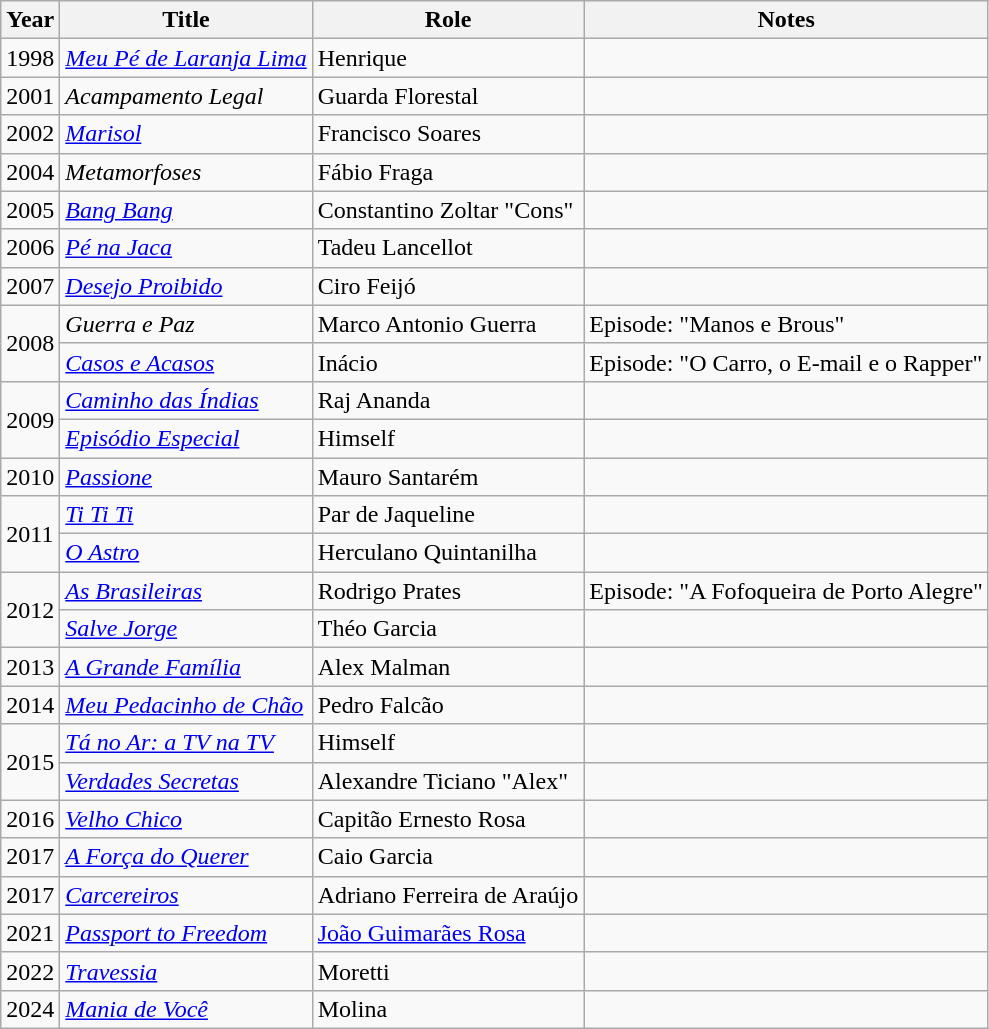<table class="wikitable">
<tr>
<th>Year</th>
<th>Title</th>
<th>Role</th>
<th>Notes</th>
</tr>
<tr>
<td>1998</td>
<td><em><a href='#'>Meu Pé de Laranja Lima</a></em></td>
<td>Henrique</td>
<td></td>
</tr>
<tr>
<td>2001</td>
<td><em>Acampamento Legal</em></td>
<td>Guarda Florestal</td>
<td></td>
</tr>
<tr>
<td>2002</td>
<td><em><a href='#'>Marisol</a></em></td>
<td>Francisco Soares</td>
<td></td>
</tr>
<tr>
<td>2004</td>
<td><em>Metamorfoses</em></td>
<td>Fábio Fraga</td>
<td></td>
</tr>
<tr>
<td>2005</td>
<td><em><a href='#'>Bang Bang</a></em></td>
<td>Constantino Zoltar "Cons"</td>
<td></td>
</tr>
<tr>
<td>2006</td>
<td><em><a href='#'>Pé na Jaca</a></em></td>
<td>Tadeu Lancellot</td>
<td></td>
</tr>
<tr>
<td>2007</td>
<td><em><a href='#'>Desejo Proibido</a></em></td>
<td>Ciro Feijó</td>
<td></td>
</tr>
<tr>
<td rowspan=2>2008</td>
<td><em>Guerra e Paz</em></td>
<td>Marco Antonio Guerra</td>
<td>Episode: "Manos e Brous"</td>
</tr>
<tr>
<td><em><a href='#'>Casos e Acasos</a></em></td>
<td>Inácio</td>
<td>Episode: "O Carro, o E-mail e o Rapper"</td>
</tr>
<tr>
<td rowspan=2>2009</td>
<td><em><a href='#'>Caminho das Índias</a></em></td>
<td>Raj Ananda</td>
<td></td>
</tr>
<tr>
<td><em><a href='#'>Episódio Especial</a></em></td>
<td>Himself</td>
<td></td>
</tr>
<tr>
<td>2010</td>
<td><em><a href='#'>Passione</a></em></td>
<td>Mauro Santarém</td>
<td></td>
</tr>
<tr>
<td rowspan=2>2011</td>
<td><em><a href='#'>Ti Ti Ti</a></em></td>
<td>Par de Jaqueline</td>
<td></td>
</tr>
<tr>
<td><em><a href='#'>O Astro</a></em></td>
<td>Herculano Quintanilha</td>
<td></td>
</tr>
<tr>
<td rowspan=2>2012</td>
<td><em><a href='#'>As Brasileiras</a></em></td>
<td>Rodrigo Prates</td>
<td>Episode: "A Fofoqueira de Porto Alegre"</td>
</tr>
<tr>
<td><em><a href='#'>Salve Jorge</a></em></td>
<td>Théo Garcia</td>
<td></td>
</tr>
<tr>
<td>2013</td>
<td><em><a href='#'>A Grande Família</a></em></td>
<td>Alex Malman</td>
<td></td>
</tr>
<tr>
<td>2014</td>
<td><em><a href='#'>Meu Pedacinho de Chão</a></em></td>
<td>Pedro Falcão </td>
<td></td>
</tr>
<tr>
<td rowspan=2>2015</td>
<td><em><a href='#'>Tá no Ar: a TV na TV</a></em></td>
<td>Himself </td>
<td></td>
</tr>
<tr>
<td><em><a href='#'>Verdades Secretas</a></em></td>
<td>Alexandre Ticiano "Alex"</td>
<td></td>
</tr>
<tr>
<td>2016</td>
<td><em><a href='#'>Velho Chico</a></em></td>
<td>Capitão Ernesto Rosa</td>
<td></td>
</tr>
<tr>
<td>2017</td>
<td><em><a href='#'>A Força do Querer</a></em></td>
<td>Caio Garcia</td>
<td></td>
</tr>
<tr>
<td>2017</td>
<td><em><a href='#'>Carcereiros</a></em></td>
<td>Adriano Ferreira de Araújo</td>
<td></td>
</tr>
<tr>
<td>2021</td>
<td><em><a href='#'>Passport to Freedom</a></em></td>
<td><a href='#'>João Guimarães Rosa</a></td>
<td></td>
</tr>
<tr>
<td>2022</td>
<td><em><a href='#'>Travessia</a></em></td>
<td>Moretti</td>
<td></td>
</tr>
<tr>
<td>2024</td>
<td><em><a href='#'>Mania de Você</a></em></td>
<td>Molina</td>
<td></td>
</tr>
</table>
